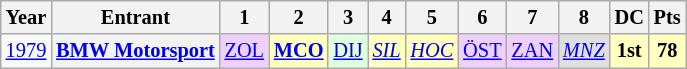<table class="wikitable" style="text-align:center; font-size:85%">
<tr>
<th>Year</th>
<th>Entrant</th>
<th>1</th>
<th>2</th>
<th>3</th>
<th>4</th>
<th>5</th>
<th>6</th>
<th>7</th>
<th>8</th>
<th>DC</th>
<th>Pts</th>
</tr>
<tr>
<td><a href='#'>1979</a></td>
<th nowrap><a href='#'>BMW Motorsport</a></th>
<td style="background:#EFCFFF;"><a href='#'>ZOL</a><br></td>
<td style="background:#FFFFBF;"><strong><a href='#'>MCO</a></strong><br></td>
<td style="background:#DFFFDF;"><a href='#'>DIJ</a><br></td>
<td style="background:#FFFFBF;"><em><a href='#'>SIL</a></em><br></td>
<td style="background:#FFFFBF;"><em><a href='#'>HOC</a></em><br></td>
<td style="background:#EFCFFF;"><a href='#'>ÖST</a><br></td>
<td style="background:#EFCFFF;"><a href='#'>ZAN</a><br></td>
<td style="background:#DFDFDF;"><em><a href='#'>MNZ</a></em><br></td>
<th style="background:#FFFFBF;">1st</th>
<th style="background:#FFFFBF;">78</th>
</tr>
</table>
